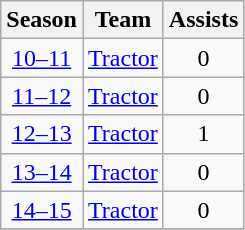<table class="wikitable" style="text-align: center;">
<tr>
<th>Season</th>
<th>Team</th>
<th>Assists</th>
</tr>
<tr>
<td><a href='#'>10–11</a></td>
<td align="left"><a href='#'>Tractor</a></td>
<td>0</td>
</tr>
<tr>
<td><a href='#'>11–12</a></td>
<td align="left"><a href='#'>Tractor</a></td>
<td>0</td>
</tr>
<tr>
<td><a href='#'>12–13</a></td>
<td align="left"><a href='#'>Tractor</a></td>
<td>1</td>
</tr>
<tr>
<td><a href='#'>13–14</a></td>
<td align="left"><a href='#'>Tractor</a></td>
<td>0</td>
</tr>
<tr>
<td><a href='#'>14–15</a></td>
<td align="left"><a href='#'>Tractor</a></td>
<td>0</td>
</tr>
<tr>
</tr>
</table>
